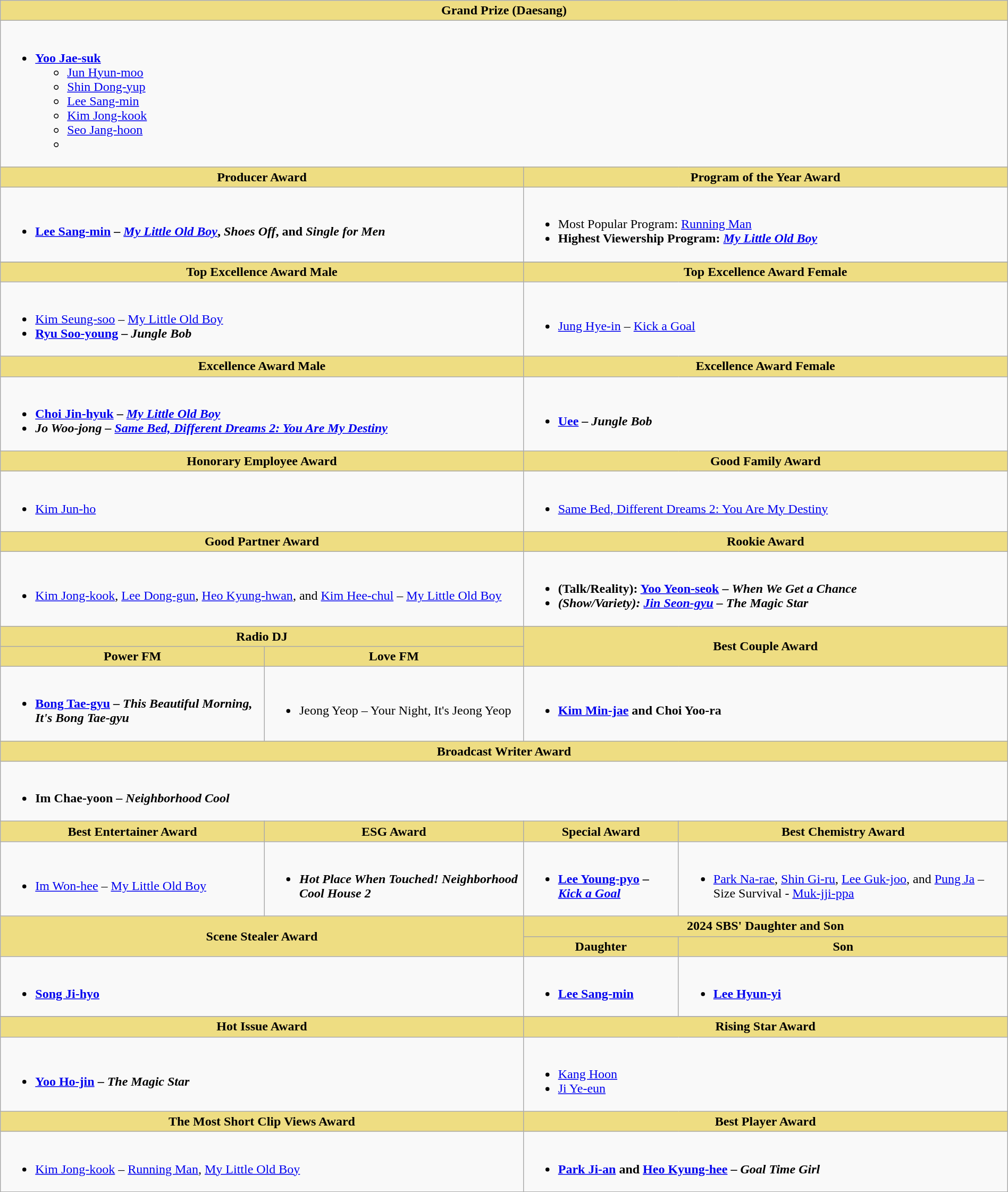<table class="wikitable" style="width:100%">
<tr>
<th scope="col" colspan="4" style="background:#eedd82">Grand Prize (Daesang)</th>
</tr>
<tr>
<td colspan="4"><br><ul><li><strong><a href='#'>Yoo Jae-suk</a></strong><ul><li><a href='#'>Jun Hyun-moo</a></li><li><a href='#'>Shin Dong-yup</a></li><li><a href='#'>Lee Sang-min</a></li><li><a href='#'>Kim Jong-kook</a></li><li><a href='#'>Seo Jang-hoon</a></li><li></li></ul></li></ul></td>
</tr>
<tr>
<th colspan="2" scope="col" style="background:#eedd82">Producer Award</th>
<th colspan="2" style="background:#eedd82">Program of the Year Award</th>
</tr>
<tr>
<td colspan="2"><br><ul><li><strong><a href='#'>Lee Sang-min</a> – <em><a href='#'>My Little Old Boy</a></em>, <em>Shoes Off</em>, and <em>Single for Men<strong><em></li></ul></td>
<td colspan="2"><br><ul><li></strong>Most Popular Program: </em><a href='#'>Running Man</a></em></strong></li><li><strong>Highest Viewership Program: <em><a href='#'>My Little Old Boy</a><strong><em></li></ul></td>
</tr>
<tr>
</tr>
<tr>
<th colspan="2" scope="col" style="background:#eedd82">Top Excellence Award Male</th>
<th colspan="2" style="background:#eedd82">Top Excellence Award Female</th>
</tr>
<tr>
<td colspan="2"><br><ul><li></strong><a href='#'>Kim Seung-soo</a> – </em><a href='#'>My Little Old Boy</a></em></strong></li><li><strong><a href='#'>Ryu Soo-young</a> – <em>Jungle Bob<strong><em></li></ul></td>
<td colspan="2"><br><ul><li></strong><a href='#'>Jung Hye-in</a> – </em><a href='#'>Kick a Goal</a></em></strong></li></ul></td>
</tr>
<tr>
<th colspan="2" scope="col" style="background:#eedd82">Excellence Award Male</th>
<th colspan="2" scope="col" style="background:#eedd82">Excellence Award Female</th>
</tr>
<tr>
<td colspan="2"><br><ul><li><strong><a href='#'>Choi Jin-hyuk</a> – <em><a href='#'>My Little Old Boy</a><strong><em></li><li></strong>Jo Woo-jong – </em><a href='#'>Same Bed, Different Dreams 2: You Are My Destiny</a></em></strong></li></ul></td>
<td colspan="2"><br><ul><li><strong><a href='#'>Uee</a> – <em>Jungle Bob<strong><em></li></ul></td>
</tr>
<tr>
<th colspan="2" scope="col" style="background:#eedd82">Honorary Employee Award</th>
<th colspan="2" scope="col" style="background:#eedd82">Good Family Award</th>
</tr>
<tr>
<td colspan="2"><br><ul><li></strong><a href='#'>Kim Jun-ho</a><strong></li></ul></td>
<td colspan="2"><br><ul><li></em></strong><a href='#'>Same Bed, Different Dreams 2: You Are My Destiny</a><strong><em></li></ul></td>
</tr>
<tr>
<th colspan="2" scope="col" style="background:#eedd82">Good Partner Award</th>
<th colspan="2" scope="col" style="background:#eedd82">Rookie Award</th>
</tr>
<tr>
<td colspan="2"><br><ul><li></strong><a href='#'>Kim Jong-kook</a>, <a href='#'>Lee Dong-gun</a>, <a href='#'>Heo Kyung-hwan</a>, and <a href='#'>Kim Hee-chul</a> – </em><a href='#'>My Little Old Boy</a></em></strong></li></ul></td>
<td colspan="2"><br><ul><li><strong>(Talk/Reality): <a href='#'>Yoo Yeon-seok</a> – <em>When We Get a Chance<strong><em></li><li></strong>(Show/Variety): <a href='#'>Jin Seon-gyu</a> – </em>The Magic Star</em></strong></li></ul></td>
</tr>
<tr>
<th scope="col" colspan="2" style="background:#eedd82">Radio DJ</th>
<th scope="col" colspan="2" rowspan="2" style="background:#eedd82">Best Couple Award</th>
</tr>
<tr>
<th scope="col" colspan="1" style="background:#eedd82">Power FM</th>
<th scope="col" colspan="1" style="background:#eedd82">Love FM</th>
</tr>
<tr>
<td><br><ul><li><strong><a href='#'>Bong Tae-gyu</a> – <em>This Beautiful Morning, It's Bong Tae-gyu<strong><em></li></ul></td>
<td><br><ul><li></strong>Jeong Yeop – </em>Your Night, It's Jeong Yeop</em></strong></li></ul></td>
<td colspan="2"><br><ul><li><strong><a href='#'>Kim Min-jae</a> and Choi Yoo-ra</strong></li></ul></td>
</tr>
<tr>
<th colspan="4" scope="col" style="background:#eedd82">Broadcast Writer Award</th>
</tr>
<tr>
<td colspan="4"><br><ul><li><strong>Im Chae-yoon – <em>Neighborhood Cool<strong><em></li></ul></td>
</tr>
<tr>
<th style="background:#eedd82">Best Entertainer Award</th>
<th style="background:#eedd82">ESG Award</th>
<th style="background:#eedd82">Special Award</th>
<th style="background:#eedd82">Best Chemistry Award</th>
</tr>
<tr>
<td><br><ul><li></strong><a href='#'>Im Won-hee</a> – </em><a href='#'>My Little Old Boy</a></em></strong></li></ul></td>
<td><br><ul><li><strong><em>Hot Place When Touched! Neighborhood Cool House 2</em></strong></li></ul></td>
<td><br><ul><li><strong><a href='#'>Lee Young-pyo</a> – <em><a href='#'>Kick a Goal</a><strong><em></li></ul></td>
<td><br><ul><li></strong><a href='#'>Park Na-rae</a>, <a href='#'>Shin Gi-ru</a>, <a href='#'>Lee Guk-joo</a>, and <a href='#'>Pung Ja</a> – </em>Size Survival - <a href='#'>Muk-jji-ppa</a></em></strong></li></ul></td>
</tr>
<tr>
<th colspan="2" rowspan="2" style="background:#eedd82">Scene Stealer Award</th>
<th colspan="2" style="background:#eedd82">2024 SBS' Daughter and Son</th>
</tr>
<tr>
<th style="background:#eedd82">Daughter</th>
<th style="background:#eedd82">Son</th>
</tr>
<tr>
<td colspan="2"><br><ul><li><strong><a href='#'>Song Ji-hyo</a></strong></li></ul></td>
<td><br><ul><li><strong><a href='#'>Lee Sang-min</a></strong></li></ul></td>
<td><br><ul><li><strong><a href='#'>Lee Hyun-yi</a></strong></li></ul></td>
</tr>
<tr>
</tr>
<tr>
<th colspan="2" style="background:#eedd82">Hot Issue Award</th>
<th colspan="2" style="background:#eedd82">Rising Star Award</th>
</tr>
<tr>
<td colspan="2"><br><ul><li><strong><a href='#'>Yoo Ho-jin</a> – <em>The Magic Star<strong><em></li></ul></td>
<td colspan="2"><br><ul><li></strong><a href='#'>Kang Hoon</a><strong></li><li></strong><a href='#'>Ji Ye-eun</a><strong></li></ul></td>
</tr>
<tr>
<th colspan="2" style="background:#eedd82">The Most Short Clip Views Award</th>
<th colspan="2" style="background:#eedd82">Best Player Award</th>
</tr>
<tr>
<td colspan="2"><br><ul><li></strong><a href='#'>Kim Jong-kook</a> – </em><a href='#'>Running Man</a><em>, </em><a href='#'>My Little Old Boy</a></em></strong></li></ul></td>
<td colspan="2"><br><ul><li><strong><a href='#'>Park Ji-an</a> and <a href='#'>Heo Kyung-hee</a> – <em>Goal Time Girl<strong><em></li></ul></td>
</tr>
<tr>
</tr>
</table>
